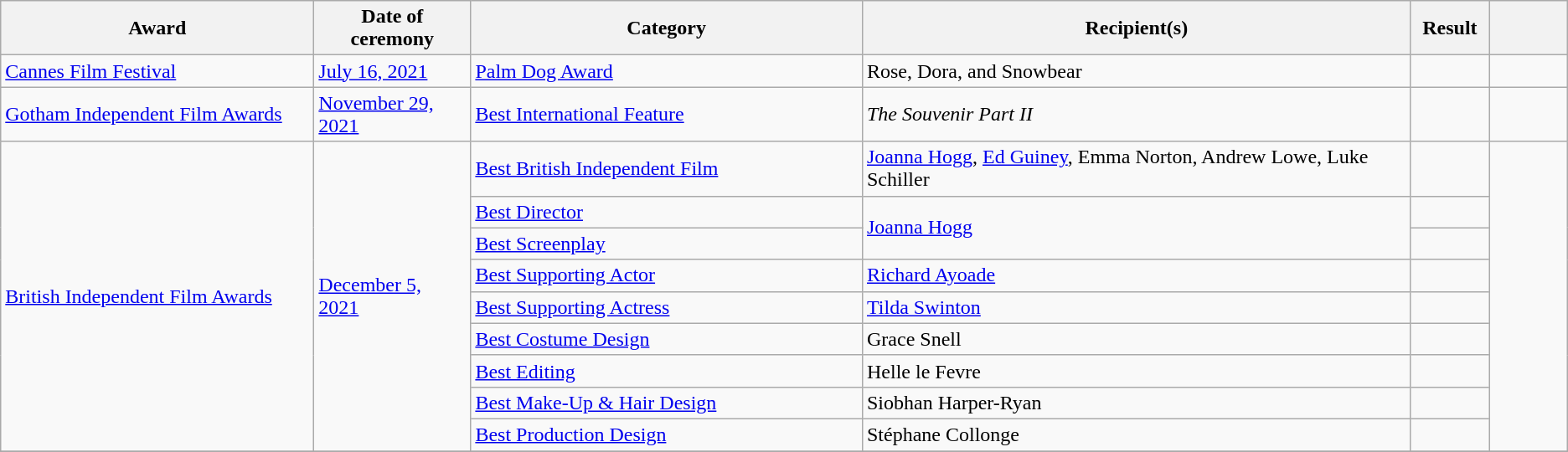<table class="wikitable plainrowheaders sortable">
<tr>
<th scope="col" style="width:20%;">Award</th>
<th scope="col" style="width:10%;">Date of ceremony</th>
<th scope="col" style="width:25%;">Category</th>
<th scope="col" style="width:35%;">Recipient(s)</th>
<th scope="col" style="width:5%;">Result</th>
<th scope="col" style="width:10%;" class="unsortable"></th>
</tr>
<tr>
<td><a href='#'>Cannes Film Festival</a></td>
<td><a href='#'>July 16, 2021</a></td>
<td><a href='#'>Palm Dog Award</a></td>
<td>Rose, Dora, and Snowbear</td>
<td></td>
<td></td>
</tr>
<tr>
<td><a href='#'>Gotham Independent Film Awards</a></td>
<td><a href='#'>November 29, 2021</a></td>
<td><a href='#'>Best International Feature</a></td>
<td><em>The Souvenir Part II</em></td>
<td></td>
<td></td>
</tr>
<tr>
<td rowspan="9"><a href='#'>British Independent Film Awards</a></td>
<td rowspan="9"><a href='#'>December 5, 2021</a></td>
<td><a href='#'>Best British Independent Film</a></td>
<td><a href='#'>Joanna Hogg</a>, <a href='#'>Ed Guiney</a>, Emma Norton, Andrew Lowe, Luke Schiller</td>
<td></td>
<td rowspan="9"></td>
</tr>
<tr>
<td><a href='#'>Best Director</a></td>
<td rowspan="2"><a href='#'>Joanna Hogg</a></td>
<td></td>
</tr>
<tr>
<td><a href='#'>Best Screenplay</a></td>
<td></td>
</tr>
<tr>
<td><a href='#'>Best Supporting Actor</a></td>
<td><a href='#'>Richard Ayoade</a></td>
<td></td>
</tr>
<tr>
<td><a href='#'>Best Supporting Actress</a></td>
<td><a href='#'>Tilda Swinton</a></td>
<td></td>
</tr>
<tr>
<td><a href='#'>Best Costume Design</a></td>
<td>Grace Snell</td>
<td></td>
</tr>
<tr>
<td><a href='#'>Best Editing</a></td>
<td>Helle le Fevre</td>
<td></td>
</tr>
<tr>
<td><a href='#'>Best Make-Up & Hair Design</a></td>
<td>Siobhan Harper-Ryan</td>
<td></td>
</tr>
<tr>
<td><a href='#'>Best Production Design</a></td>
<td>Stéphane Collonge</td>
<td></td>
</tr>
<tr>
</tr>
</table>
